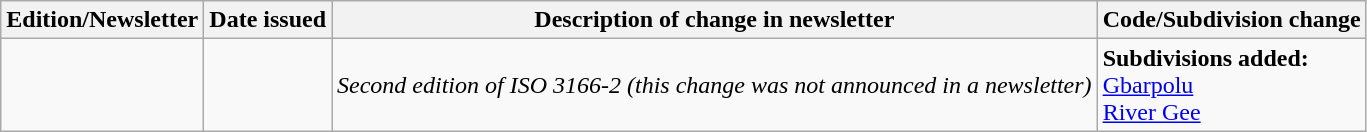<table class="wikitable">
<tr>
<th>Edition/Newsletter</th>
<th>Date issued</th>
<th>Description of change in newsletter</th>
<th>Code/Subdivision change</th>
</tr>
<tr>
<td id="II"></td>
<td></td>
<td><em>Second edition of ISO 3166-2 (this change was not announced in a newsletter)</em></td>
<td style=white-space:nowrap><strong>Subdivisions added:</strong><br>  <a href='#'>Gbarpolu</a><br>  <a href='#'>River Gee</a></td>
</tr>
</table>
